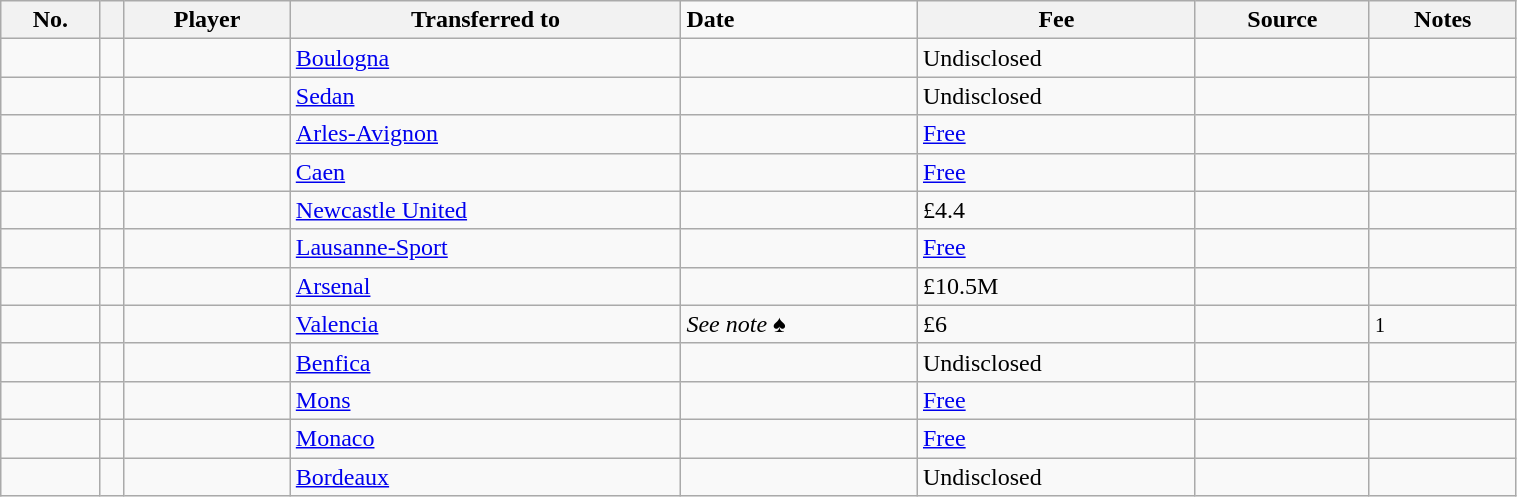<table class="wikitable sortable" style="width:80%; text-align:center; font-size:100%; text-align:left;">
<tr>
<th>No.</th>
<th></th>
<th>Player</th>
<th>Transferred to</th>
<td><strong>Date</strong></td>
<th>Fee</th>
<th>Source</th>
<th>Notes</th>
</tr>
<tr>
<td></td>
<td></td>
<td></td>
<td> <a href='#'>Boulogna</a></td>
<td></td>
<td>Undisclosed</td>
<td></td>
<td></td>
</tr>
<tr>
<td></td>
<td></td>
<td></td>
<td> <a href='#'>Sedan</a></td>
<td></td>
<td>Undisclosed</td>
<td></td>
<td></td>
</tr>
<tr>
<td></td>
<td></td>
<td></td>
<td> <a href='#'>Arles-Avignon</a></td>
<td></td>
<td><a href='#'>Free</a></td>
<td></td>
<td></td>
</tr>
<tr>
<td></td>
<td></td>
<td></td>
<td> <a href='#'>Caen</a></td>
<td></td>
<td><a href='#'>Free</a></td>
<td></td>
<td></td>
</tr>
<tr>
<td></td>
<td></td>
<td></td>
<td> <a href='#'>Newcastle United</a></td>
<td></td>
<td>£4.4</td>
<td></td>
<td></td>
</tr>
<tr>
<td></td>
<td></td>
<td></td>
<td> <a href='#'>Lausanne-Sport</a></td>
<td></td>
<td><a href='#'>Free</a></td>
<td></td>
<td></td>
</tr>
<tr>
<td></td>
<td></td>
<td></td>
<td> <a href='#'>Arsenal</a></td>
<td></td>
<td>£10.5M</td>
<td></td>
<td></td>
</tr>
<tr>
<td></td>
<td></td>
<td></td>
<td> <a href='#'>Valencia</a></td>
<td><em>See note ♠</em></td>
<td>£6</td>
<td></td>
<td><small>1</small></td>
</tr>
<tr>
<td></td>
<td></td>
<td></td>
<td> <a href='#'>Benfica</a></td>
<td></td>
<td>Undisclosed</td>
<td></td>
<td></td>
</tr>
<tr>
<td></td>
<td></td>
<td></td>
<td> <a href='#'>Mons</a></td>
<td></td>
<td><a href='#'>Free</a></td>
<td></td>
<td></td>
</tr>
<tr>
<td></td>
<td></td>
<td></td>
<td> <a href='#'>Monaco</a></td>
<td></td>
<td><a href='#'>Free</a></td>
<td></td>
<td></td>
</tr>
<tr>
<td></td>
<td></td>
<td></td>
<td> <a href='#'>Bordeaux</a></td>
<td></td>
<td>Undisclosed</td>
<td></td>
<td></td>
</tr>
</table>
